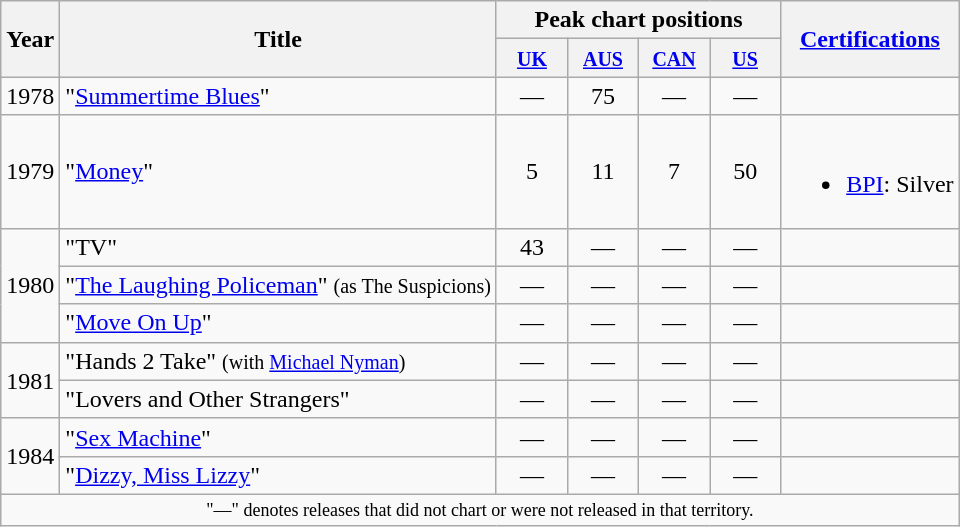<table class="wikitable">
<tr>
<th scope="col" rowspan="2">Year</th>
<th scope="col" rowspan="2">Title</th>
<th scope="col" colspan="4">Peak chart positions</th>
<th scope="col" rowspan="2"><a href='#'>Certifications</a></th>
</tr>
<tr>
<th style="width:40px;"><small><a href='#'>UK</a></small><br></th>
<th style="width:40px;"><small><a href='#'>AUS</a></small><br></th>
<th style="width:40px;"><small><a href='#'>CAN</a></small><br></th>
<th style="width:40px;"><small><a href='#'>US</a></small><br></th>
</tr>
<tr>
<td>1978</td>
<td>"<a href='#'>Summertime Blues</a>"</td>
<td align=center>―</td>
<td align=center>75</td>
<td align=center>―</td>
<td align=center>―</td>
<td></td>
</tr>
<tr>
<td>1979</td>
<td>"<a href='#'>Money</a>"</td>
<td align=center>5</td>
<td align=center>11</td>
<td align=center>7</td>
<td align=center>50</td>
<td><br><ul><li><a href='#'>BPI</a>: Silver</li></ul></td>
</tr>
<tr>
<td rowspan="3">1980</td>
<td>"TV"</td>
<td align=center>43</td>
<td align=center>―</td>
<td align=center>―</td>
<td align=center>―</td>
<td></td>
</tr>
<tr>
<td>"<a href='#'>The Laughing Policeman</a>" <small>(as The Suspicions)</small></td>
<td align=center>―</td>
<td align=center>―</td>
<td align=center>―</td>
<td align=center>―</td>
<td></td>
</tr>
<tr>
<td>"<a href='#'>Move On Up</a>"</td>
<td align=center>―</td>
<td align=center>―</td>
<td align=center>―</td>
<td align=center>―</td>
<td></td>
</tr>
<tr>
<td rowspan="2">1981</td>
<td>"Hands 2 Take" <small>(with <a href='#'>Michael Nyman</a>)</small></td>
<td align=center>―</td>
<td align=center>―</td>
<td align=center>―</td>
<td align=center>―</td>
<td></td>
</tr>
<tr>
<td>"Lovers and Other Strangers"</td>
<td align=center>―</td>
<td align=center>―</td>
<td align=center>―</td>
<td align=center>―</td>
<td></td>
</tr>
<tr>
<td rowspan="2">1984</td>
<td>"<a href='#'>Sex Machine</a>"</td>
<td align=center>―</td>
<td align=center>―</td>
<td align=center>―</td>
<td align=center>―</td>
<td></td>
</tr>
<tr>
<td>"<a href='#'>Dizzy, Miss Lizzy</a>"</td>
<td align=center>―</td>
<td align=center>―</td>
<td align=center>―</td>
<td align=center>―</td>
<td></td>
</tr>
<tr>
<td colspan="7" style="text-align:center; font-size:9pt;">"—" denotes releases that did not chart or were not released in that territory.</td>
</tr>
</table>
